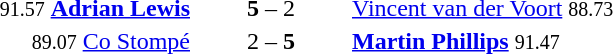<table style="text-align:center">
<tr>
<th width=223></th>
<th width=100></th>
<th width=223></th>
</tr>
<tr>
<td align=right><small><span>91.57</span></small> <strong><a href='#'>Adrian Lewis</a></strong> </td>
<td><strong>5</strong> – 2</td>
<td align=left> <a href='#'>Vincent van der Voort</a> <small><span>88.73</span></small></td>
</tr>
<tr>
<td align=right><small><span>89.07</span></small> <a href='#'>Co Stompé</a> </td>
<td>2 – <strong>5</strong></td>
<td align=left> <strong><a href='#'>Martin Phillips</a></strong> <small><span>91.47</span></small></td>
</tr>
</table>
